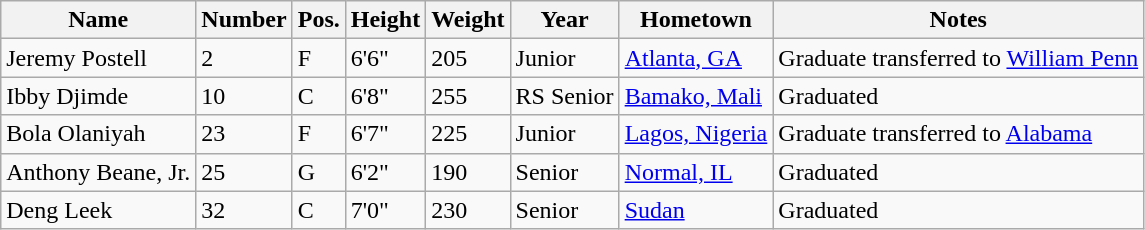<table class="wikitable sortable" border="1">
<tr>
<th>Name</th>
<th>Number</th>
<th>Pos.</th>
<th>Height</th>
<th>Weight</th>
<th>Year</th>
<th>Hometown</th>
<th class="unsortable">Notes</th>
</tr>
<tr>
<td>Jeremy Postell</td>
<td>2</td>
<td>F</td>
<td>6'6"</td>
<td>205</td>
<td>Junior</td>
<td><a href='#'>Atlanta, GA</a></td>
<td>Graduate transferred to <a href='#'>William Penn</a></td>
</tr>
<tr>
<td>Ibby Djimde</td>
<td>10</td>
<td>C</td>
<td>6'8"</td>
<td>255</td>
<td>RS Senior</td>
<td><a href='#'>Bamako, Mali</a></td>
<td>Graduated</td>
</tr>
<tr>
<td>Bola Olaniyah</td>
<td>23</td>
<td>F</td>
<td>6'7"</td>
<td>225</td>
<td>Junior</td>
<td><a href='#'>Lagos, Nigeria</a></td>
<td>Graduate transferred to <a href='#'>Alabama</a></td>
</tr>
<tr>
<td>Anthony Beane, Jr.</td>
<td>25</td>
<td>G</td>
<td>6'2"</td>
<td>190</td>
<td>Senior</td>
<td><a href='#'>Normal, IL</a></td>
<td>Graduated</td>
</tr>
<tr>
<td>Deng Leek</td>
<td>32</td>
<td>C</td>
<td>7'0"</td>
<td>230</td>
<td>Senior</td>
<td><a href='#'>Sudan</a></td>
<td>Graduated</td>
</tr>
</table>
